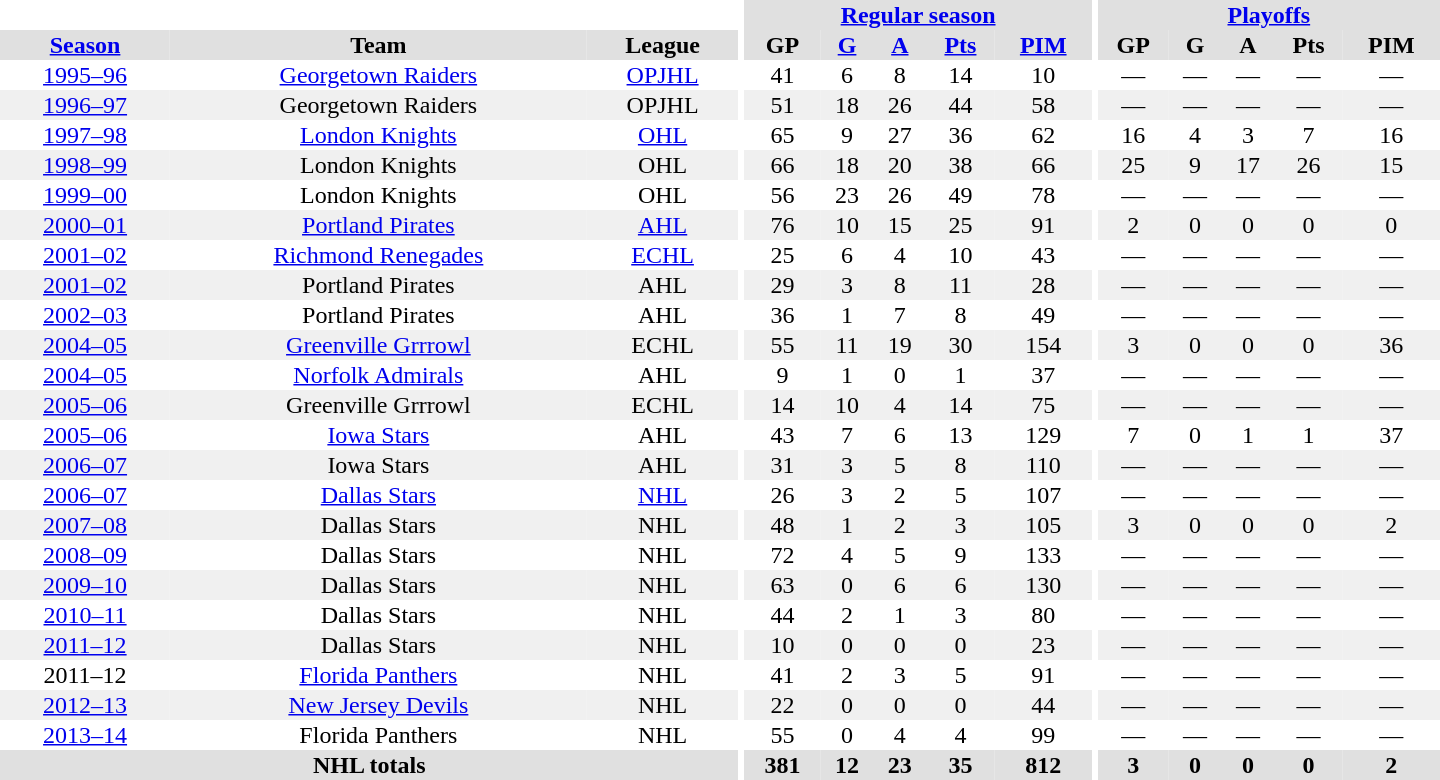<table border="0" cellpadding="1" cellspacing="0" style="text-align:center; width:60em">
<tr bgcolor="#e0e0e0">
<th colspan="3" bgcolor="#ffffff"></th>
<th rowspan="99" bgcolor="#ffffff"></th>
<th colspan="5"><a href='#'>Regular season</a></th>
<th rowspan="99" bgcolor="#ffffff"></th>
<th colspan="5"><a href='#'>Playoffs</a></th>
</tr>
<tr bgcolor="#e0e0e0">
<th><a href='#'>Season</a></th>
<th>Team</th>
<th>League</th>
<th>GP</th>
<th><a href='#'>G</a></th>
<th><a href='#'>A</a></th>
<th><a href='#'>Pts</a></th>
<th><a href='#'>PIM</a></th>
<th>GP</th>
<th>G</th>
<th>A</th>
<th>Pts</th>
<th>PIM</th>
</tr>
<tr ALIGN="center">
<td><a href='#'>1995–96</a></td>
<td><a href='#'>Georgetown Raiders</a></td>
<td><a href='#'>OPJHL</a></td>
<td>41</td>
<td>6</td>
<td>8</td>
<td>14</td>
<td>10</td>
<td>—</td>
<td>—</td>
<td>—</td>
<td>—</td>
<td>—</td>
</tr>
<tr ALIGN="center" bgcolor="#f0f0f0">
<td><a href='#'>1996–97</a></td>
<td>Georgetown Raiders</td>
<td>OPJHL</td>
<td>51</td>
<td>18</td>
<td>26</td>
<td>44</td>
<td>58</td>
<td>—</td>
<td>—</td>
<td>—</td>
<td>—</td>
<td>—</td>
</tr>
<tr ALIGN="center">
<td><a href='#'>1997–98</a></td>
<td><a href='#'>London Knights</a></td>
<td><a href='#'>OHL</a></td>
<td>65</td>
<td>9</td>
<td>27</td>
<td>36</td>
<td>62</td>
<td>16</td>
<td>4</td>
<td>3</td>
<td>7</td>
<td>16</td>
</tr>
<tr ALIGN="center" bgcolor="#f0f0f0">
<td><a href='#'>1998–99</a></td>
<td>London Knights</td>
<td>OHL</td>
<td>66</td>
<td>18</td>
<td>20</td>
<td>38</td>
<td>66</td>
<td>25</td>
<td>9</td>
<td>17</td>
<td>26</td>
<td>15</td>
</tr>
<tr ALIGN="center">
<td><a href='#'>1999–00</a></td>
<td>London Knights</td>
<td>OHL</td>
<td>56</td>
<td>23</td>
<td>26</td>
<td>49</td>
<td>78</td>
<td>—</td>
<td>—</td>
<td>—</td>
<td>—</td>
<td>—</td>
</tr>
<tr ALIGN="center" bgcolor="#f0f0f0">
<td><a href='#'>2000–01</a></td>
<td><a href='#'>Portland Pirates</a></td>
<td><a href='#'>AHL</a></td>
<td>76</td>
<td>10</td>
<td>15</td>
<td>25</td>
<td>91</td>
<td>2</td>
<td>0</td>
<td>0</td>
<td>0</td>
<td>0</td>
</tr>
<tr ALIGN="center">
<td><a href='#'>2001–02</a></td>
<td><a href='#'>Richmond Renegades</a></td>
<td><a href='#'>ECHL</a></td>
<td>25</td>
<td>6</td>
<td>4</td>
<td>10</td>
<td>43</td>
<td>—</td>
<td>—</td>
<td>—</td>
<td>—</td>
<td>—</td>
</tr>
<tr ALIGN="center" bgcolor="#f0f0f0">
<td><a href='#'>2001–02</a></td>
<td>Portland Pirates</td>
<td>AHL</td>
<td>29</td>
<td>3</td>
<td>8</td>
<td>11</td>
<td>28</td>
<td>—</td>
<td>—</td>
<td>—</td>
<td>—</td>
<td>—</td>
</tr>
<tr ALIGN="center">
<td><a href='#'>2002–03</a></td>
<td>Portland Pirates</td>
<td>AHL</td>
<td>36</td>
<td>1</td>
<td>7</td>
<td>8</td>
<td>49</td>
<td>—</td>
<td>—</td>
<td>—</td>
<td>—</td>
<td>—</td>
</tr>
<tr ALIGN="center"  bgcolor="#f0f0f0">
<td><a href='#'>2004–05</a></td>
<td><a href='#'>Greenville Grrrowl</a></td>
<td>ECHL</td>
<td>55</td>
<td>11</td>
<td>19</td>
<td>30</td>
<td>154</td>
<td>3</td>
<td>0</td>
<td>0</td>
<td>0</td>
<td>36</td>
</tr>
<tr ALIGN="center">
<td><a href='#'>2004–05</a></td>
<td><a href='#'>Norfolk Admirals</a></td>
<td>AHL</td>
<td>9</td>
<td>1</td>
<td>0</td>
<td>1</td>
<td>37</td>
<td>—</td>
<td>—</td>
<td>—</td>
<td>—</td>
<td>—</td>
</tr>
<tr ALIGN="center" bgcolor="#f0f0f0">
<td><a href='#'>2005–06</a></td>
<td>Greenville Grrrowl</td>
<td>ECHL</td>
<td>14</td>
<td>10</td>
<td>4</td>
<td>14</td>
<td>75</td>
<td>—</td>
<td>—</td>
<td>—</td>
<td>—</td>
<td>—</td>
</tr>
<tr ALIGN="center">
<td><a href='#'>2005–06</a></td>
<td><a href='#'>Iowa Stars</a></td>
<td>AHL</td>
<td>43</td>
<td>7</td>
<td>6</td>
<td>13</td>
<td>129</td>
<td>7</td>
<td>0</td>
<td>1</td>
<td>1</td>
<td>37</td>
</tr>
<tr ALIGN="center"  bgcolor="#f0f0f0">
<td><a href='#'>2006–07</a></td>
<td>Iowa Stars</td>
<td>AHL</td>
<td>31</td>
<td>3</td>
<td>5</td>
<td>8</td>
<td>110</td>
<td>—</td>
<td>—</td>
<td>—</td>
<td>—</td>
<td>—</td>
</tr>
<tr ALIGN="center">
<td><a href='#'>2006–07</a></td>
<td><a href='#'>Dallas Stars</a></td>
<td><a href='#'>NHL</a></td>
<td>26</td>
<td>3</td>
<td>2</td>
<td>5</td>
<td>107</td>
<td>—</td>
<td>—</td>
<td>—</td>
<td>—</td>
<td>—</td>
</tr>
<tr ALIGN="center" bgcolor="#f0f0f0">
<td><a href='#'>2007–08</a></td>
<td>Dallas Stars</td>
<td>NHL</td>
<td>48</td>
<td>1</td>
<td>2</td>
<td>3</td>
<td>105</td>
<td>3</td>
<td>0</td>
<td>0</td>
<td>0</td>
<td>2</td>
</tr>
<tr ALIGN="center">
<td><a href='#'>2008–09</a></td>
<td>Dallas Stars</td>
<td>NHL</td>
<td>72</td>
<td>4</td>
<td>5</td>
<td>9</td>
<td>133</td>
<td>—</td>
<td>—</td>
<td>—</td>
<td>—</td>
<td>—</td>
</tr>
<tr ALIGN="center" bgcolor="#f0f0f0">
<td><a href='#'>2009–10</a></td>
<td>Dallas Stars</td>
<td>NHL</td>
<td>63</td>
<td>0</td>
<td>6</td>
<td>6</td>
<td>130</td>
<td>—</td>
<td>—</td>
<td>—</td>
<td>—</td>
<td>—</td>
</tr>
<tr ALIGN="center">
<td><a href='#'>2010–11</a></td>
<td>Dallas Stars</td>
<td>NHL</td>
<td>44</td>
<td>2</td>
<td>1</td>
<td>3</td>
<td>80</td>
<td>—</td>
<td>—</td>
<td>—</td>
<td>—</td>
<td>—</td>
</tr>
<tr ALIGN="center" bgcolor="#f0f0f0">
<td><a href='#'>2011–12</a></td>
<td>Dallas Stars</td>
<td>NHL</td>
<td>10</td>
<td>0</td>
<td>0</td>
<td>0</td>
<td>23</td>
<td>—</td>
<td>—</td>
<td>—</td>
<td>—</td>
<td>—</td>
</tr>
<tr ALIGN="center">
<td>2011–12</td>
<td><a href='#'>Florida Panthers</a></td>
<td>NHL</td>
<td>41</td>
<td>2</td>
<td>3</td>
<td>5</td>
<td>91</td>
<td>—</td>
<td>—</td>
<td>—</td>
<td>—</td>
<td>—</td>
</tr>
<tr ALIGN="center" bgcolor="#f0f0f0">
<td><a href='#'>2012–13</a></td>
<td><a href='#'>New Jersey Devils</a></td>
<td>NHL</td>
<td>22</td>
<td>0</td>
<td>0</td>
<td>0</td>
<td>44</td>
<td>—</td>
<td>—</td>
<td>—</td>
<td>—</td>
<td>—</td>
</tr>
<tr ALIGN="center">
<td><a href='#'>2013–14</a></td>
<td>Florida Panthers</td>
<td>NHL</td>
<td>55</td>
<td>0</td>
<td>4</td>
<td>4</td>
<td>99</td>
<td>—</td>
<td>—</td>
<td>—</td>
<td>—</td>
<td>—</td>
</tr>
<tr ALIGN="center" bgcolor="#e0e0e0">
<th colspan="3">NHL totals</th>
<th>381</th>
<th>12</th>
<th>23</th>
<th>35</th>
<th>812</th>
<th>3</th>
<th>0</th>
<th>0</th>
<th>0</th>
<th>2</th>
</tr>
</table>
